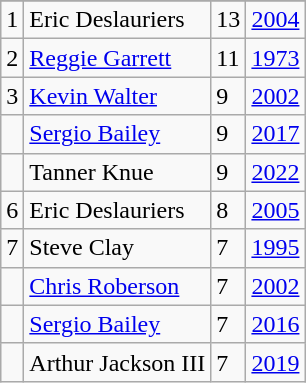<table class="wikitable">
<tr>
</tr>
<tr>
<td>1</td>
<td>Eric Deslauriers</td>
<td>13</td>
<td><a href='#'>2004</a></td>
</tr>
<tr>
<td>2</td>
<td><a href='#'>Reggie Garrett</a></td>
<td>11</td>
<td><a href='#'>1973</a></td>
</tr>
<tr>
<td>3</td>
<td><a href='#'>Kevin Walter</a></td>
<td>9</td>
<td><a href='#'>2002</a></td>
</tr>
<tr>
<td></td>
<td><a href='#'>Sergio Bailey</a></td>
<td>9</td>
<td><a href='#'>2017</a></td>
</tr>
<tr>
<td></td>
<td>Tanner Knue</td>
<td>9</td>
<td><a href='#'>2022</a></td>
</tr>
<tr>
<td>6</td>
<td>Eric Deslauriers</td>
<td>8</td>
<td><a href='#'>2005</a></td>
</tr>
<tr>
<td>7</td>
<td>Steve Clay</td>
<td>7</td>
<td><a href='#'>1995</a></td>
</tr>
<tr>
<td></td>
<td><a href='#'>Chris Roberson</a></td>
<td>7</td>
<td><a href='#'>2002</a></td>
</tr>
<tr>
<td></td>
<td><a href='#'>Sergio Bailey</a></td>
<td>7</td>
<td><a href='#'>2016</a></td>
</tr>
<tr>
<td></td>
<td>Arthur Jackson III</td>
<td>7</td>
<td><a href='#'>2019</a></td>
</tr>
</table>
